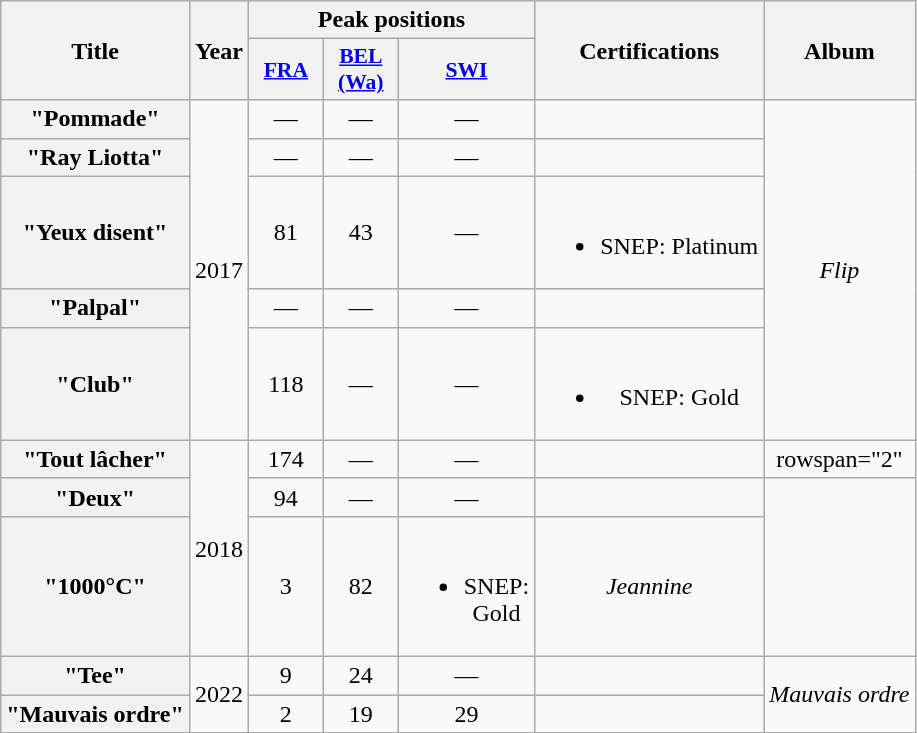<table class="wikitable plainrowheaders" style="text-align:center">
<tr>
<th scope="col" rowspan="2">Title</th>
<th scope="col" rowspan="2">Year</th>
<th scope="col" colspan="3">Peak positions</th>
<th scope="col" rowspan="2">Certifications</th>
<th scope="col" rowspan="2">Album</th>
</tr>
<tr>
<th scope="col" style="width:3em;font-size:90%;"><a href='#'>FRA</a><br></th>
<th scope="col" style="width:3em;font-size:90%;"><a href='#'>BEL<br>(Wa)</a><br></th>
<th scope="col" style="width:3em;font-size:90%;"><a href='#'>SWI</a><br></th>
</tr>
<tr>
<th scope="row">"Pommade"</th>
<td rowspan="5">2017</td>
<td>—</td>
<td>—</td>
<td>—</td>
<td></td>
<td rowspan="5"><em>Flip</em></td>
</tr>
<tr>
<th scope="row">"Ray Liotta"</th>
<td>—</td>
<td>—</td>
<td>—</td>
<td></td>
</tr>
<tr>
<th scope="row">"Yeux disent"</th>
<td>81</td>
<td>43</td>
<td>—</td>
<td><br><ul><li>SNEP: Platinum</li></ul></td>
</tr>
<tr>
<th scope="row">"Palpal"</th>
<td>—</td>
<td>—</td>
<td>—</td>
<td></td>
</tr>
<tr>
<th scope="row">"Club"</th>
<td>118</td>
<td>—</td>
<td>—</td>
<td><br><ul><li>SNEP: Gold</li></ul></td>
</tr>
<tr>
<th scope="row">"Tout lâcher"</th>
<td rowspan="3">2018</td>
<td>174</td>
<td>—</td>
<td>—</td>
<td></td>
<td>rowspan="2" </td>
</tr>
<tr>
<th scope="row">"Deux"</th>
<td>94</td>
<td>—</td>
<td>—</td>
<td></td>
</tr>
<tr>
<th scope="row">"1000°C"</th>
<td>3</td>
<td>82</td>
<td><br><ul><li>SNEP: Gold</li></ul></td>
<td><em>Jeannine</em></td>
</tr>
<tr>
<th scope="row">"Tee"</th>
<td rowspan="2">2022</td>
<td>9</td>
<td>24</td>
<td>—</td>
<td></td>
<td rowspan="2"><em>Mauvais ordre</em></td>
</tr>
<tr>
<th scope="row">"Mauvais ordre"</th>
<td>2</td>
<td>19</td>
<td>29</td>
<td></td>
</tr>
</table>
